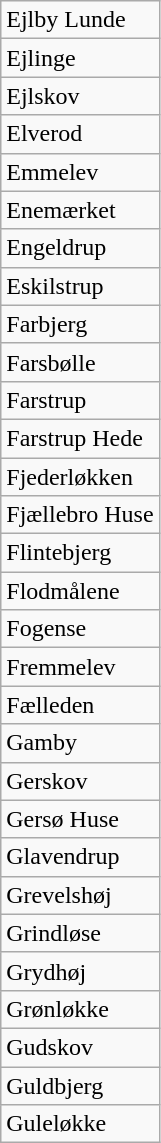<table class="wikitable" style="float:left; margin-right:1em">
<tr>
<td>Ejlby Lunde</td>
</tr>
<tr>
<td>Ejlinge</td>
</tr>
<tr>
<td>Ejlskov</td>
</tr>
<tr>
<td>Elverod</td>
</tr>
<tr>
<td>Emmelev</td>
</tr>
<tr>
<td>Enemærket</td>
</tr>
<tr>
<td>Engeldrup</td>
</tr>
<tr>
<td>Eskilstrup</td>
</tr>
<tr>
<td>Farbjerg</td>
</tr>
<tr>
<td>Farsbølle</td>
</tr>
<tr>
<td>Farstrup</td>
</tr>
<tr>
<td>Farstrup Hede</td>
</tr>
<tr>
<td>Fjederløkken</td>
</tr>
<tr>
<td>Fjællebro Huse</td>
</tr>
<tr>
<td>Flintebjerg</td>
</tr>
<tr>
<td>Flodmålene</td>
</tr>
<tr>
<td>Fogense</td>
</tr>
<tr>
<td>Fremmelev</td>
</tr>
<tr>
<td>Fælleden</td>
</tr>
<tr>
<td>Gamby</td>
</tr>
<tr>
<td>Gerskov</td>
</tr>
<tr>
<td>Gersø Huse</td>
</tr>
<tr>
<td>Glavendrup</td>
</tr>
<tr>
<td>Grevelshøj</td>
</tr>
<tr>
<td>Grindløse</td>
</tr>
<tr>
<td>Grydhøj</td>
</tr>
<tr>
<td>Grønløkke</td>
</tr>
<tr>
<td>Gudskov</td>
</tr>
<tr>
<td>Guldbjerg</td>
</tr>
<tr>
<td>Guleløkke</td>
</tr>
</table>
